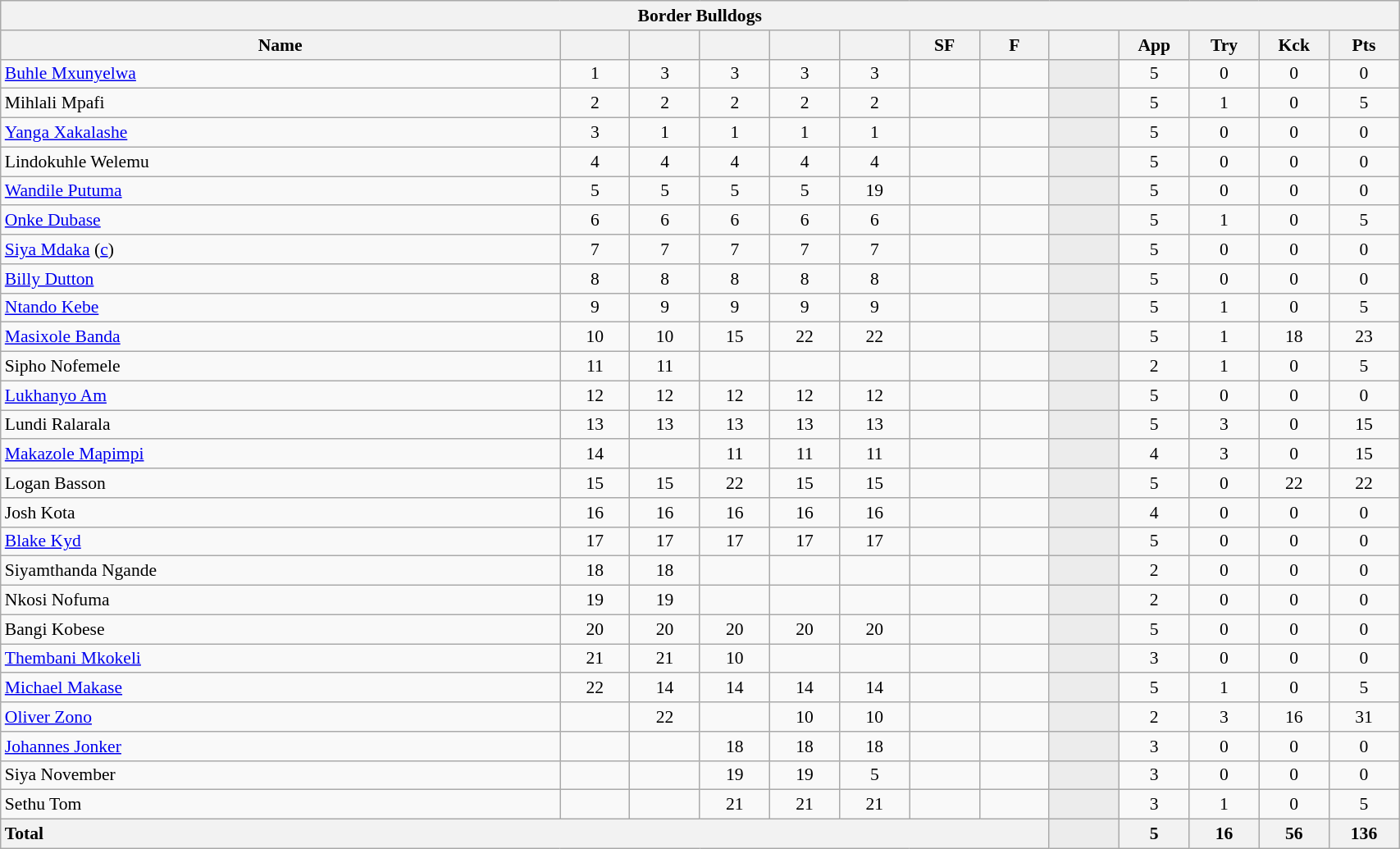<table class="wikitable collapsible collapsed sortable" style="text-align:center; font-size:90%; width:90%">
<tr>
<th colspan="100%">Border Bulldogs</th>
</tr>
<tr>
<th style="width:40%;">Name</th>
<th style="width:5%;"></th>
<th style="width:5%;"></th>
<th style="width:5%;"></th>
<th style="width:5%;"></th>
<th style="width:5%;"></th>
<th style="width:5%;">SF</th>
<th style="width:5%;">F</th>
<th style="width:5%;"></th>
<th style="width:5%;">App</th>
<th style="width:5%;">Try</th>
<th style="width:5%;">Kck</th>
<th style="width:5%;">Pts</th>
</tr>
<tr>
<td style="text-align:left;"><a href='#'>Buhle Mxunyelwa</a></td>
<td>1</td>
<td>3</td>
<td>3</td>
<td>3</td>
<td>3</td>
<td></td>
<td></td>
<td style="background:#ECECEC;"></td>
<td>5</td>
<td>0</td>
<td>0</td>
<td>0</td>
</tr>
<tr>
<td style="text-align:left;">Mihlali Mpafi</td>
<td>2</td>
<td>2</td>
<td>2</td>
<td>2</td>
<td>2</td>
<td></td>
<td></td>
<td style="background:#ECECEC;"></td>
<td>5</td>
<td>1</td>
<td>0</td>
<td>5</td>
</tr>
<tr>
<td style="text-align:left;"><a href='#'>Yanga Xakalashe</a></td>
<td>3</td>
<td>1</td>
<td>1</td>
<td>1</td>
<td>1</td>
<td></td>
<td></td>
<td style="background:#ECECEC;"></td>
<td>5</td>
<td>0</td>
<td>0</td>
<td>0</td>
</tr>
<tr>
<td style="text-align:left;">Lindokuhle Welemu</td>
<td>4</td>
<td>4</td>
<td>4</td>
<td>4</td>
<td>4</td>
<td></td>
<td></td>
<td style="background:#ECECEC;"></td>
<td>5</td>
<td>0</td>
<td>0</td>
<td>0</td>
</tr>
<tr>
<td style="text-align:left;"><a href='#'>Wandile Putuma</a></td>
<td>5</td>
<td>5</td>
<td>5</td>
<td>5</td>
<td>19 </td>
<td></td>
<td></td>
<td style="background:#ECECEC;"></td>
<td>5</td>
<td>0</td>
<td>0</td>
<td>0</td>
</tr>
<tr>
<td style="text-align:left;"><a href='#'>Onke Dubase</a></td>
<td>6</td>
<td>6</td>
<td>6</td>
<td>6</td>
<td>6</td>
<td></td>
<td></td>
<td style="background:#ECECEC;"></td>
<td>5</td>
<td>1</td>
<td>0</td>
<td>5</td>
</tr>
<tr>
<td style="text-align:left;"><a href='#'>Siya Mdaka</a> (<a href='#'>c</a>)</td>
<td>7</td>
<td>7</td>
<td>7</td>
<td>7</td>
<td>7</td>
<td></td>
<td></td>
<td style="background:#ECECEC;"></td>
<td>5</td>
<td>0</td>
<td>0</td>
<td>0</td>
</tr>
<tr>
<td style="text-align:left;"><a href='#'>Billy Dutton</a></td>
<td>8</td>
<td>8</td>
<td>8</td>
<td>8</td>
<td>8</td>
<td></td>
<td></td>
<td style="background:#ECECEC;"></td>
<td>5</td>
<td>0</td>
<td>0</td>
<td>0</td>
</tr>
<tr>
<td style="text-align:left;"><a href='#'>Ntando Kebe</a></td>
<td>9</td>
<td>9</td>
<td>9</td>
<td>9</td>
<td>9</td>
<td></td>
<td></td>
<td style="background:#ECECEC;"></td>
<td>5</td>
<td>1</td>
<td>0</td>
<td>5</td>
</tr>
<tr>
<td style="text-align:left;"><a href='#'>Masixole Banda</a></td>
<td>10</td>
<td>10</td>
<td>15</td>
<td>22 </td>
<td>22 </td>
<td></td>
<td></td>
<td style="background:#ECECEC;"></td>
<td>5</td>
<td>1</td>
<td>18</td>
<td>23</td>
</tr>
<tr>
<td style="text-align:left;">Sipho Nofemele</td>
<td>11</td>
<td>11</td>
<td></td>
<td></td>
<td></td>
<td></td>
<td></td>
<td style="background:#ECECEC;"></td>
<td>2</td>
<td>1</td>
<td>0</td>
<td>5</td>
</tr>
<tr>
<td style="text-align:left;"><a href='#'>Lukhanyo Am</a></td>
<td>12</td>
<td>12</td>
<td>12</td>
<td>12</td>
<td>12</td>
<td></td>
<td></td>
<td style="background:#ECECEC;"></td>
<td>5</td>
<td>0</td>
<td>0</td>
<td>0</td>
</tr>
<tr>
<td style="text-align:left;">Lundi Ralarala</td>
<td>13</td>
<td>13</td>
<td>13</td>
<td>13</td>
<td>13</td>
<td></td>
<td></td>
<td style="background:#ECECEC;"></td>
<td>5</td>
<td>3</td>
<td>0</td>
<td>15</td>
</tr>
<tr>
<td style="text-align:left;"><a href='#'>Makazole Mapimpi</a></td>
<td>14</td>
<td></td>
<td>11</td>
<td>11</td>
<td>11</td>
<td></td>
<td></td>
<td style="background:#ECECEC;"></td>
<td>4</td>
<td>3</td>
<td>0</td>
<td>15</td>
</tr>
<tr>
<td style="text-align:left;">Logan Basson</td>
<td>15</td>
<td>15</td>
<td>22 </td>
<td>15</td>
<td>15</td>
<td></td>
<td></td>
<td style="background:#ECECEC;"></td>
<td>5</td>
<td>0</td>
<td>22</td>
<td>22</td>
</tr>
<tr>
<td style="text-align:left;">Josh Kota</td>
<td>16 </td>
<td>16 </td>
<td>16</td>
<td>16 </td>
<td>16 </td>
<td></td>
<td></td>
<td style="background:#ECECEC;"></td>
<td>4</td>
<td>0</td>
<td>0</td>
<td>0</td>
</tr>
<tr>
<td style="text-align:left;"><a href='#'>Blake Kyd</a></td>
<td>17 </td>
<td>17 </td>
<td>17 </td>
<td>17 </td>
<td>17 </td>
<td></td>
<td></td>
<td style="background:#ECECEC;"></td>
<td>5</td>
<td>0</td>
<td>0</td>
<td>0</td>
</tr>
<tr>
<td style="text-align:left;">Siyamthanda Ngande</td>
<td>18 </td>
<td>18 </td>
<td></td>
<td></td>
<td></td>
<td></td>
<td></td>
<td style="background:#ECECEC;"></td>
<td>2</td>
<td>0</td>
<td>0</td>
<td>0</td>
</tr>
<tr>
<td style="text-align:left;">Nkosi Nofuma</td>
<td>19 </td>
<td>19 </td>
<td></td>
<td></td>
<td></td>
<td></td>
<td></td>
<td style="background:#ECECEC;"></td>
<td>2</td>
<td>0</td>
<td>0</td>
<td>0</td>
</tr>
<tr>
<td style="text-align:left;">Bangi Kobese</td>
<td>20 </td>
<td>20 </td>
<td>20 </td>
<td>20 </td>
<td>20 </td>
<td></td>
<td></td>
<td style="background:#ECECEC;"></td>
<td>5</td>
<td>0</td>
<td>0</td>
<td>0</td>
</tr>
<tr>
<td style="text-align:left;"><a href='#'>Thembani Mkokeli</a></td>
<td>21 </td>
<td>21 </td>
<td>10</td>
<td></td>
<td></td>
<td></td>
<td></td>
<td style="background:#ECECEC;"></td>
<td>3</td>
<td>0</td>
<td>0</td>
<td>0</td>
</tr>
<tr>
<td style="text-align:left;"><a href='#'>Michael Makase</a></td>
<td>22 </td>
<td>14</td>
<td>14</td>
<td>14</td>
<td>14</td>
<td></td>
<td></td>
<td style="background:#ECECEC;"></td>
<td>5</td>
<td>1</td>
<td>0</td>
<td>5</td>
</tr>
<tr>
<td style="text-align:left;"><a href='#'>Oliver Zono</a></td>
<td></td>
<td>22</td>
<td></td>
<td>10</td>
<td>10</td>
<td></td>
<td></td>
<td style="background:#ECECEC;"></td>
<td>2</td>
<td>3</td>
<td>16</td>
<td>31</td>
</tr>
<tr>
<td style="text-align:left;"><a href='#'>Johannes Jonker</a></td>
<td></td>
<td></td>
<td>18 </td>
<td>18 </td>
<td>18 </td>
<td></td>
<td></td>
<td style="background:#ECECEC;"></td>
<td>3</td>
<td>0</td>
<td>0</td>
<td>0</td>
</tr>
<tr>
<td style="text-align:left;">Siya November</td>
<td></td>
<td></td>
<td>19 </td>
<td>19 </td>
<td>5</td>
<td></td>
<td></td>
<td style="background:#ECECEC;"></td>
<td>3</td>
<td>0</td>
<td>0</td>
<td>0</td>
</tr>
<tr>
<td style="text-align:left;">Sethu Tom</td>
<td></td>
<td></td>
<td>21 </td>
<td>21 </td>
<td>21 </td>
<td></td>
<td></td>
<td style="background:#ECECEC;"></td>
<td>3</td>
<td>1</td>
<td>0</td>
<td>5</td>
</tr>
<tr>
<th colspan="8" style="text-align:left;">Total</th>
<th style="background:#ECECEC;"></th>
<th>5</th>
<th>16</th>
<th>56</th>
<th>136</th>
</tr>
</table>
